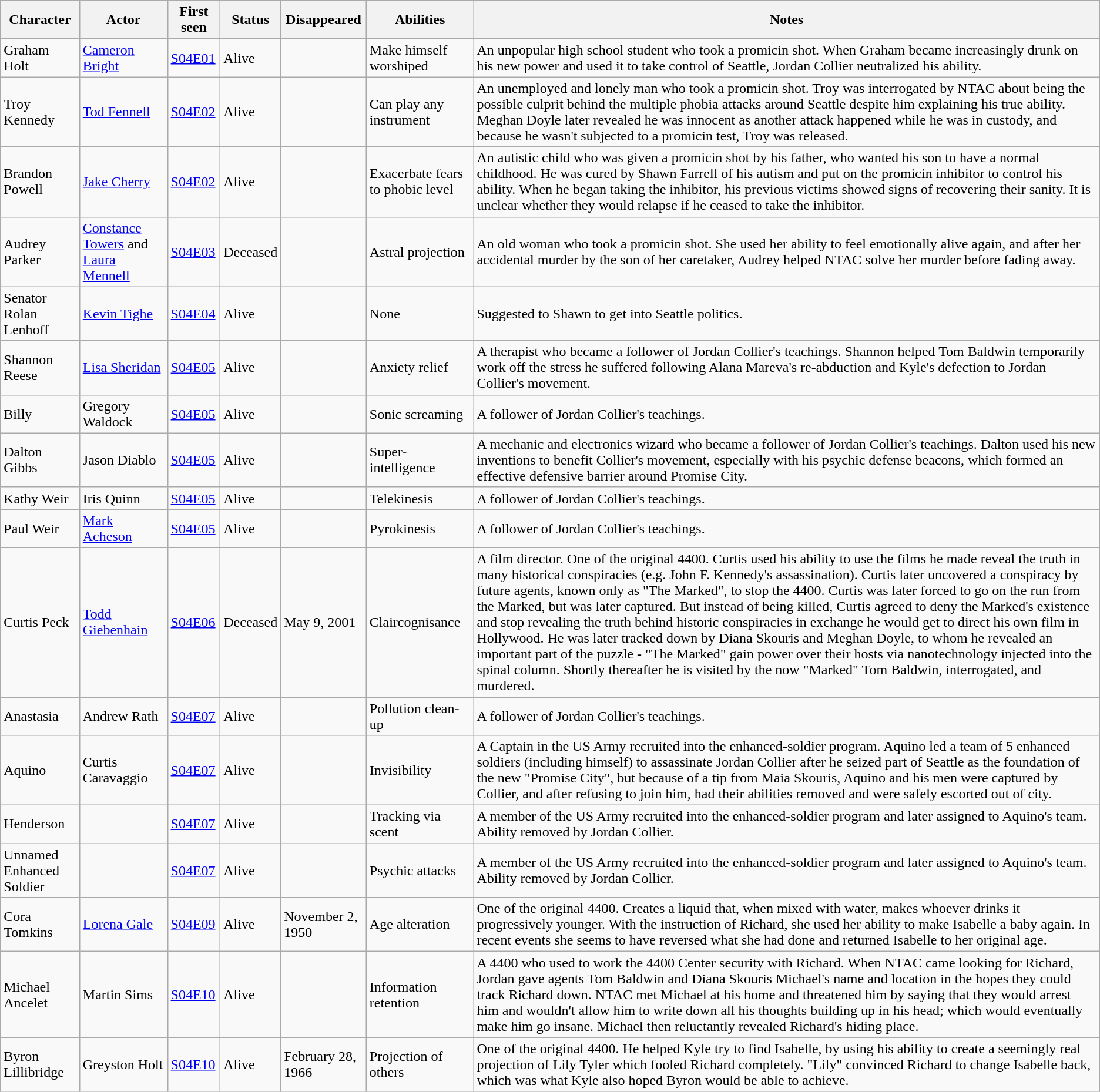<table class="wikitable">
<tr>
<th>Character</th>
<th>Actor</th>
<th>First seen</th>
<th>Status</th>
<th>Disappeared</th>
<th>Abilities</th>
<th>Notes</th>
</tr>
<tr>
<td>Graham Holt</td>
<td><a href='#'>Cameron Bright</a></td>
<td><a href='#'>S04E01</a></td>
<td>Alive</td>
<td></td>
<td>Make himself worshiped</td>
<td>An unpopular high school student who took a promicin shot. When Graham became increasingly drunk on his new power and used it to take control of Seattle, Jordan Collier neutralized his ability.</td>
</tr>
<tr>
<td>Troy Kennedy</td>
<td><a href='#'>Tod Fennell</a></td>
<td><a href='#'>S04E02</a></td>
<td>Alive</td>
<td></td>
<td>Can play any instrument</td>
<td>An unemployed and lonely man who took a promicin shot. Troy was interrogated by NTAC about being the possible culprit behind the multiple phobia attacks around Seattle despite him explaining his true ability. Meghan Doyle later revealed he was innocent as another attack happened while he was in custody, and because he wasn't subjected to a promicin test, Troy was released.</td>
</tr>
<tr>
<td>Brandon Powell</td>
<td><a href='#'>Jake Cherry</a></td>
<td><a href='#'>S04E02</a></td>
<td>Alive</td>
<td></td>
<td>Exacerbate fears to phobic level</td>
<td>An autistic child who was given a promicin shot by his father, who wanted his son to have a normal childhood. He was cured by Shawn Farrell of his autism and put on the promicin inhibitor to control his ability. When he began taking the inhibitor, his previous victims showed signs of recovering their sanity. It is unclear whether they would relapse if he ceased to take the inhibitor.</td>
</tr>
<tr>
<td>Audrey Parker</td>
<td><a href='#'>Constance Towers</a> and <a href='#'>Laura Mennell</a></td>
<td><a href='#'>S04E03</a></td>
<td>Deceased</td>
<td></td>
<td>Astral projection</td>
<td>An old woman who took a promicin shot. She used her ability to feel emotionally alive again, and after her accidental murder by the son of her caretaker, Audrey helped NTAC solve her murder before fading away.</td>
</tr>
<tr>
<td>Senator Rolan Lenhoff</td>
<td><a href='#'>Kevin Tighe</a></td>
<td><a href='#'>S04E04</a></td>
<td>Alive</td>
<td></td>
<td>None</td>
<td>Suggested to Shawn to get into Seattle politics.</td>
</tr>
<tr>
<td>Shannon Reese</td>
<td><a href='#'>Lisa Sheridan</a></td>
<td><a href='#'>S04E05</a></td>
<td>Alive</td>
<td></td>
<td>Anxiety relief</td>
<td>A therapist who became a follower of Jordan Collier's teachings. Shannon helped Tom Baldwin temporarily work off the stress he suffered following Alana Mareva's re-abduction and Kyle's defection to Jordan Collier's movement.</td>
</tr>
<tr>
<td>Billy</td>
<td>Gregory Waldock</td>
<td><a href='#'>S04E05</a></td>
<td>Alive</td>
<td></td>
<td>Sonic screaming</td>
<td>A follower of Jordan Collier's teachings.</td>
</tr>
<tr>
<td>Dalton Gibbs</td>
<td>Jason Diablo</td>
<td><a href='#'>S04E05</a></td>
<td>Alive</td>
<td></td>
<td>Super-intelligence</td>
<td>A mechanic and electronics wizard who became a follower of Jordan Collier's teachings. Dalton used his new inventions to benefit Collier's movement, especially with his psychic defense beacons, which formed an effective defensive barrier around Promise City.</td>
</tr>
<tr>
<td>Kathy Weir</td>
<td>Iris Quinn</td>
<td><a href='#'>S04E05</a></td>
<td>Alive</td>
<td></td>
<td>Telekinesis</td>
<td>A follower of Jordan Collier's teachings.</td>
</tr>
<tr>
<td>Paul Weir</td>
<td><a href='#'>Mark Acheson</a></td>
<td><a href='#'>S04E05</a></td>
<td>Alive</td>
<td></td>
<td>Pyrokinesis</td>
<td>A follower of Jordan Collier's teachings.</td>
</tr>
<tr>
<td>Curtis Peck</td>
<td><a href='#'>Todd Giebenhain</a></td>
<td><a href='#'>S04E06</a></td>
<td>Deceased</td>
<td>May 9, 2001</td>
<td>Claircognisance</td>
<td>A film director. One of the original 4400. Curtis used his ability to use the films he made reveal the truth in many historical conspiracies (e.g. John F. Kennedy's assassination). Curtis later uncovered a conspiracy by future agents, known only as "The Marked", to stop the 4400. Curtis was later forced to go on the run from the Marked, but was later captured. But instead of being killed, Curtis agreed to deny the Marked's existence and stop revealing the truth behind historic conspiracies in exchange he would get to direct his own film in Hollywood. He was later tracked down by Diana Skouris and Meghan Doyle, to whom he revealed an important part of the puzzle - "The Marked" gain power over their hosts via nanotechnology injected into the spinal column. Shortly thereafter he is visited by the now "Marked" Tom Baldwin, interrogated, and murdered.</td>
</tr>
<tr>
<td>Anastasia</td>
<td>Andrew Rath</td>
<td><a href='#'>S04E07</a></td>
<td>Alive</td>
<td></td>
<td>Pollution clean-up</td>
<td>A follower of Jordan Collier's teachings.</td>
</tr>
<tr>
<td>Aquino</td>
<td>Curtis Caravaggio</td>
<td><a href='#'>S04E07</a></td>
<td>Alive</td>
<td></td>
<td>Invisibility</td>
<td>A Captain in the US Army recruited into the enhanced-soldier program. Aquino led a team of 5 enhanced soldiers (including himself) to assassinate Jordan Collier after he seized part of Seattle as the foundation of the new "Promise City", but because of a tip from Maia Skouris, Aquino and his men were captured by Collier, and after refusing to join him, had their abilities removed and were safely escorted out of city.</td>
</tr>
<tr>
<td>Henderson</td>
<td></td>
<td><a href='#'>S04E07</a></td>
<td>Alive</td>
<td></td>
<td>Tracking via scent</td>
<td>A member of the US Army recruited into the enhanced-soldier program and later assigned to Aquino's team. Ability removed by Jordan Collier.</td>
</tr>
<tr>
<td>Unnamed Enhanced Soldier</td>
<td></td>
<td><a href='#'>S04E07</a></td>
<td>Alive</td>
<td></td>
<td>Psychic attacks</td>
<td>A member of the US Army recruited into the enhanced-soldier program and later assigned to Aquino's team. Ability removed by Jordan Collier.</td>
</tr>
<tr>
<td>Cora Tomkins</td>
<td><a href='#'>Lorena Gale</a></td>
<td><a href='#'>S04E09</a></td>
<td>Alive</td>
<td>November 2, 1950</td>
<td>Age alteration</td>
<td>One of the original 4400. Creates a liquid that, when mixed with water, makes whoever drinks it progressively younger. With the instruction of Richard, she used her ability to make Isabelle a baby again. In recent events she seems to have reversed what she had done and returned Isabelle to her original age.</td>
</tr>
<tr>
<td>Michael Ancelet</td>
<td>Martin Sims</td>
<td><a href='#'>S04E10</a></td>
<td>Alive</td>
<td></td>
<td>Information retention</td>
<td>A 4400 who used to work the 4400 Center security with Richard. When NTAC came looking for Richard, Jordan gave agents Tom Baldwin and Diana Skouris Michael's name and location in the hopes they could track Richard down. NTAC met Michael at his home and threatened him by saying that they would arrest him and wouldn't allow him to write down all his thoughts building up in his head; which would eventually make him go insane. Michael then reluctantly revealed Richard's hiding place.</td>
</tr>
<tr>
<td>Byron Lillibridge</td>
<td>Greyston Holt</td>
<td><a href='#'>S04E10</a></td>
<td>Alive</td>
<td>February 28, 1966</td>
<td>Projection of others</td>
<td>One of the original 4400. He helped Kyle try to find Isabelle, by using his ability to create a seemingly real projection of Lily Tyler which fooled Richard completely. "Lily" convinced Richard to change Isabelle back, which was what Kyle also hoped Byron would be able to achieve.</td>
</tr>
</table>
